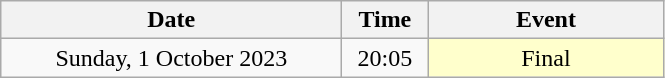<table class = "wikitable" style="text-align:center;">
<tr>
<th width=220>Date</th>
<th width=50>Time</th>
<th width=150>Event</th>
</tr>
<tr>
<td>Sunday, 1 October 2023</td>
<td>20:05</td>
<td bgcolor=ffffcc>Final</td>
</tr>
</table>
